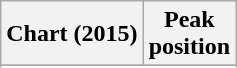<table class="wikitable sortable plainrowheaders" style="text-align:center">
<tr>
<th>Chart (2015)</th>
<th>Peak<br>position</th>
</tr>
<tr>
</tr>
<tr>
</tr>
<tr>
</tr>
<tr>
</tr>
</table>
